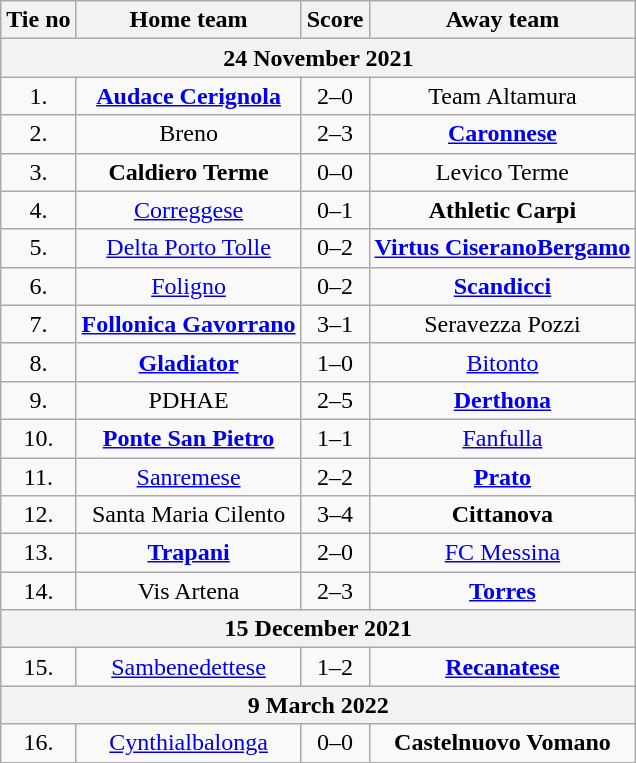<table class="wikitable" style="text-align: center">
<tr>
<th>Tie no</th>
<th>Home team</th>
<th>Score</th>
<th>Away team</th>
</tr>
<tr>
<th colspan="4">24 November 2021</th>
</tr>
<tr>
<td>1.</td>
<td><strong><a href='#'>Audace Cerignola</a></strong></td>
<td>2–0</td>
<td>Team Altamura</td>
</tr>
<tr>
<td>2.</td>
<td>Breno</td>
<td>2–3</td>
<td><strong><a href='#'>Caronnese</a></strong></td>
</tr>
<tr>
<td>3.</td>
<td><strong>Caldiero Terme</strong></td>
<td>0–0 </td>
<td>Levico Terme</td>
</tr>
<tr>
<td>4.</td>
<td><a href='#'>Correggese</a></td>
<td>0–1</td>
<td><strong>Athletic Carpi</strong></td>
</tr>
<tr>
<td>5.</td>
<td><a href='#'>Delta Porto Tolle</a></td>
<td>0–2</td>
<td><strong><a href='#'>Virtus CiseranoBergamo</a></strong></td>
</tr>
<tr>
<td>6.</td>
<td><a href='#'>Foligno</a></td>
<td>0–2</td>
<td><strong><a href='#'>Scandicci</a></strong></td>
</tr>
<tr>
<td>7.</td>
<td><strong><a href='#'>Follonica Gavorrano</a></strong></td>
<td>3–1</td>
<td>Seravezza Pozzi</td>
</tr>
<tr>
<td>8.</td>
<td><strong><a href='#'>Gladiator</a></strong></td>
<td>1–0</td>
<td><a href='#'>Bitonto</a></td>
</tr>
<tr>
<td>9.</td>
<td>PDHAE</td>
<td>2–5</td>
<td><strong><a href='#'>Derthona</a></strong></td>
</tr>
<tr>
<td>10.</td>
<td><strong><a href='#'>Ponte San Pietro</a></strong></td>
<td>1–1 </td>
<td><a href='#'>Fanfulla</a></td>
</tr>
<tr>
<td>11.</td>
<td><a href='#'>Sanremese</a></td>
<td>2–2 </td>
<td><strong><a href='#'>Prato</a></strong></td>
</tr>
<tr>
<td>12.</td>
<td>Santa Maria Cilento</td>
<td>3–4</td>
<td><strong>Cittanova</strong></td>
</tr>
<tr>
<td>13.</td>
<td><strong><a href='#'>Trapani</a></strong></td>
<td>2–0</td>
<td><a href='#'>FC Messina</a></td>
</tr>
<tr>
<td>14.</td>
<td>Vis Artena</td>
<td>2–3</td>
<td><strong><a href='#'>Torres</a></strong></td>
</tr>
<tr>
<th colspan="4">15 December 2021</th>
</tr>
<tr>
<td>15.</td>
<td><a href='#'>Sambenedettese</a></td>
<td>1–2</td>
<td><strong><a href='#'>Recanatese</a></strong></td>
</tr>
<tr>
<th colspan="4">9 March 2022</th>
</tr>
<tr>
<td>16.</td>
<td><a href='#'>Cynthialbalonga</a></td>
<td>0–0 </td>
<td><strong>Castelnuovo Vomano</strong></td>
</tr>
</table>
